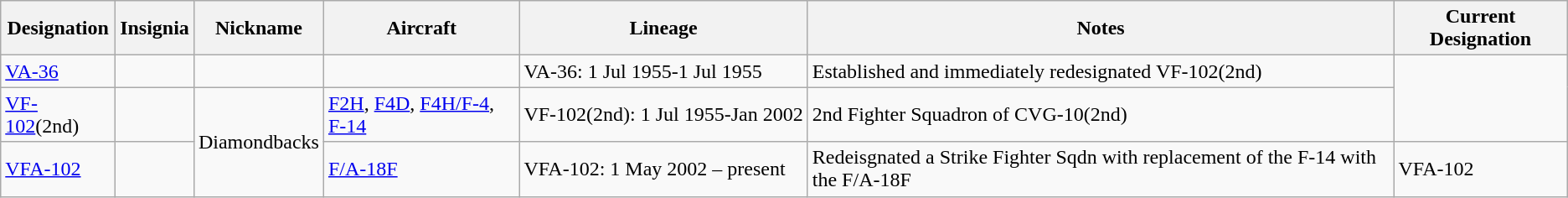<table class="wikitable">
<tr>
<th>Designation</th>
<th>Insignia</th>
<th>Nickname</th>
<th>Aircraft</th>
<th>Lineage</th>
<th>Notes</th>
<th>Current Designation</th>
</tr>
<tr>
<td><a href='#'>VA-36</a></td>
<td></td>
<td></td>
<td></td>
<td>VA-36: 1 Jul 1955-1 Jul 1955</td>
<td>Established and immediately redesignated VF-102(2nd)</td>
</tr>
<tr>
<td><a href='#'>VF-102</a>(2nd)</td>
<td></td>
<td Rowspan="2">Diamondbacks</td>
<td><a href='#'>F2H</a>, <a href='#'>F4D</a>, <a href='#'>F4H/F-4</a>, <a href='#'>F-14</a></td>
<td style="white-space: nowrap;">VF-102(2nd): 1 Jul 1955-Jan 2002</td>
<td>2nd Fighter Squadron of CVG-10(2nd)</td>
</tr>
<tr>
<td><a href='#'>VFA-102</a></td>
<td></td>
<td><a href='#'>F/A-18F</a></td>
<td>VFA-102: 1 May 2002 – present</td>
<td>Redeisgnated a Strike Fighter Sqdn with replacement of the F-14 with the F/A-18F</td>
<td>VFA-102</td>
</tr>
</table>
